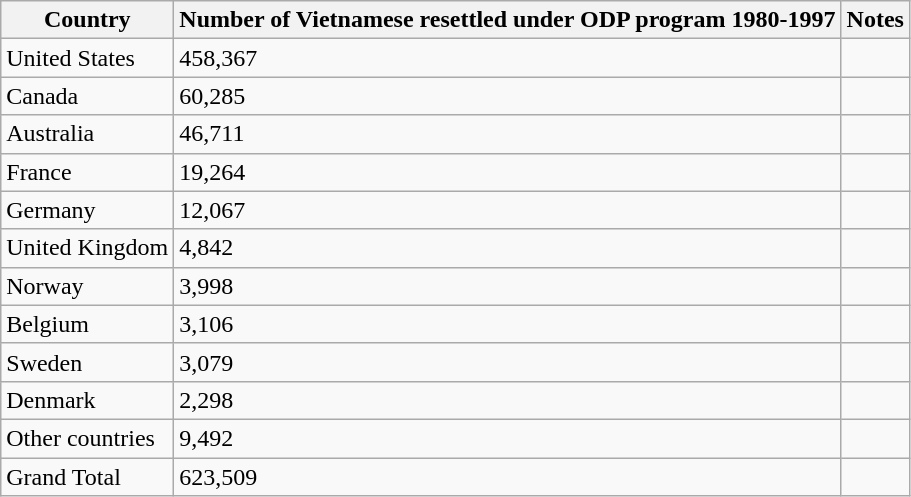<table class="wikitable">
<tr>
<th>Country</th>
<th>Number of Vietnamese resettled under ODP program 1980-1997</th>
<th>Notes</th>
</tr>
<tr>
<td>United States</td>
<td>458,367</td>
<td></td>
</tr>
<tr>
<td>Canada</td>
<td>60,285</td>
<td></td>
</tr>
<tr>
<td>Australia</td>
<td>46,711</td>
<td></td>
</tr>
<tr>
<td>France</td>
<td>19,264</td>
<td></td>
</tr>
<tr>
<td>Germany</td>
<td>12,067</td>
<td></td>
</tr>
<tr>
<td>United Kingdom</td>
<td>4,842</td>
<td></td>
</tr>
<tr>
<td>Norway</td>
<td>3,998</td>
<td></td>
</tr>
<tr>
<td>Belgium</td>
<td>3,106</td>
<td></td>
</tr>
<tr>
<td>Sweden</td>
<td>3,079</td>
<td></td>
</tr>
<tr>
<td>Denmark</td>
<td>2,298</td>
<td></td>
</tr>
<tr>
<td>Other countries</td>
<td>9,492</td>
<td></td>
</tr>
<tr>
<td>Grand Total</td>
<td>623,509</td>
<td></td>
</tr>
</table>
